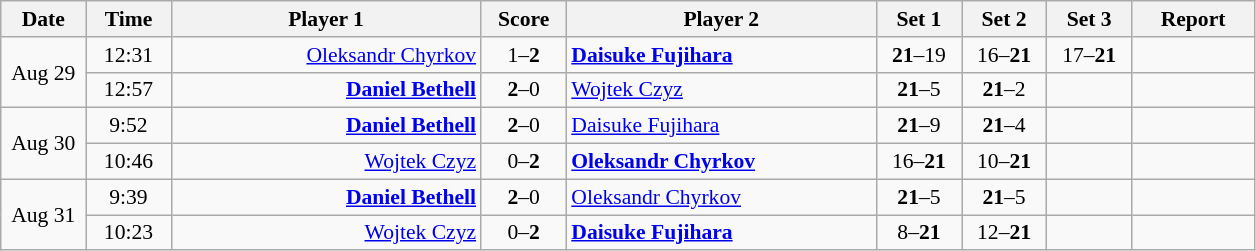<table class="nowrap wikitable" style="font-size:90%; text-align:center">
<tr>
<th width="50">Date</th>
<th width="50">Time</th>
<th width="200">Player 1</th>
<th width="50">Score</th>
<th width="200">Player 2</th>
<th width="50">Set 1</th>
<th width="50">Set 2</th>
<th width="50">Set 3</th>
<th width="75">Report</th>
</tr>
<tr>
<td rowspan="2">Aug 29</td>
<td>12:31</td>
<td align="right"><a href='#'>Oleksandr Chyrkov</a> </td>
<td>1–<strong>2</strong></td>
<td align="left"> <strong><a href='#'>Daisuke Fujihara</a></strong></td>
<td><strong>21</strong>–19</td>
<td>16–<strong>21</strong></td>
<td>17–<strong>21</strong></td>
<td></td>
</tr>
<tr>
<td>12:57</td>
<td align="right"><strong><a href='#'>Daniel Bethell</a></strong> </td>
<td><strong>2</strong>–0</td>
<td align="left"> <a href='#'>Wojtek Czyz</a></td>
<td><strong>21</strong>–5</td>
<td><strong>21</strong>–2</td>
<td></td>
<td></td>
</tr>
<tr>
<td rowspan="2">Aug 30</td>
<td>9:52</td>
<td align="right"><strong><a href='#'>Daniel Bethell</a></strong> </td>
<td><strong>2</strong>–0</td>
<td align="left"> <a href='#'>Daisuke Fujihara</a></td>
<td><strong>21</strong>–9</td>
<td><strong>21</strong>–4</td>
<td></td>
<td></td>
</tr>
<tr>
<td>10:46</td>
<td align="right"><a href='#'>Wojtek Czyz</a> </td>
<td>0–<strong>2</strong></td>
<td align="left"> <strong><a href='#'>Oleksandr Chyrkov</a></strong></td>
<td>16–<strong>21</strong></td>
<td>10–<strong>21</strong></td>
<td></td>
<td></td>
</tr>
<tr>
<td rowspan="2">Aug 31</td>
<td>9:39</td>
<td align="right"><strong><a href='#'>Daniel Bethell</a> </strong></td>
<td><strong>2</strong>–0</td>
<td align="left"> <a href='#'>Oleksandr Chyrkov</a></td>
<td><strong>21</strong>–5</td>
<td><strong>21</strong>–5</td>
<td></td>
<td></td>
</tr>
<tr>
<td>10:23</td>
<td align="right"><a href='#'>Wojtek Czyz</a> </td>
<td>0–<strong>2</strong></td>
<td align="left"><strong> <a href='#'>Daisuke Fujihara</a></strong></td>
<td>8–<strong>21</strong></td>
<td>12–<strong>21</strong></td>
<td></td>
<td></td>
</tr>
</table>
